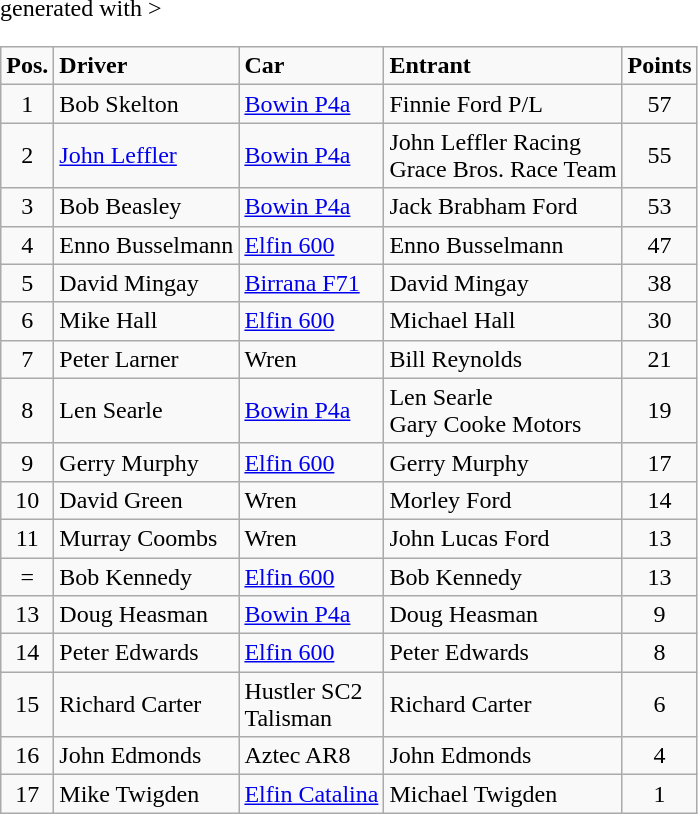<table class="wikitable" <hiddentext>generated with >
<tr style="font-weight:bold">
<td align="center">Pos.</td>
<td>Driver</td>
<td>Car</td>
<td>Entrant</td>
<td align="center">Points</td>
</tr>
<tr>
<td align="center">1</td>
<td>Bob Skelton</td>
<td><a href='#'>Bowin P4a</a></td>
<td>Finnie Ford P/L</td>
<td align="center">57</td>
</tr>
<tr>
<td align="center">2</td>
<td><a href='#'>John Leffler</a></td>
<td><a href='#'>Bowin P4a</a></td>
<td>John Leffler Racing <br> Grace Bros. Race Team</td>
<td align="center">55</td>
</tr>
<tr>
<td align="center">3</td>
<td>Bob Beasley</td>
<td><a href='#'>Bowin P4a</a></td>
<td>Jack Brabham Ford</td>
<td align="center">53</td>
</tr>
<tr>
<td align="center">4</td>
<td>Enno Busselmann</td>
<td><a href='#'>Elfin 600</a></td>
<td>Enno Busselmann</td>
<td align="center">47</td>
</tr>
<tr>
<td align="center">5</td>
<td>David Mingay</td>
<td><a href='#'>Birrana F71</a></td>
<td>David Mingay</td>
<td align="center">38</td>
</tr>
<tr>
<td align="center">6</td>
<td>Mike Hall</td>
<td><a href='#'>Elfin 600</a></td>
<td>Michael Hall</td>
<td align="center">30</td>
</tr>
<tr>
<td align="center">7</td>
<td>Peter Larner</td>
<td>Wren</td>
<td>Bill Reynolds</td>
<td align="center">21</td>
</tr>
<tr>
<td align="center">8</td>
<td>Len Searle</td>
<td><a href='#'>Bowin P4a</a></td>
<td>Len Searle <br> Gary Cooke Motors</td>
<td align="center">19</td>
</tr>
<tr>
<td align="center">9</td>
<td>Gerry Murphy</td>
<td><a href='#'>Elfin 600</a></td>
<td>Gerry Murphy</td>
<td align="center">17</td>
</tr>
<tr>
<td align="center">10</td>
<td>David Green</td>
<td>Wren</td>
<td>Morley Ford</td>
<td align="center">14</td>
</tr>
<tr>
<td align="center">11</td>
<td>Murray Coombs</td>
<td>Wren</td>
<td>John Lucas Ford</td>
<td align="center">13</td>
</tr>
<tr>
<td align="center">=</td>
<td>Bob Kennedy</td>
<td><a href='#'>Elfin 600</a></td>
<td>Bob Kennedy</td>
<td align="center">13</td>
</tr>
<tr>
<td align="center">13</td>
<td>Doug Heasman</td>
<td><a href='#'>Bowin P4a</a></td>
<td>Doug Heasman</td>
<td align="center">9</td>
</tr>
<tr>
<td align="center">14</td>
<td>Peter Edwards</td>
<td><a href='#'>Elfin 600</a></td>
<td>Peter Edwards</td>
<td align="center">8</td>
</tr>
<tr>
<td align="center">15</td>
<td>Richard Carter</td>
<td>Hustler SC2 <br> Talisman</td>
<td>Richard Carter</td>
<td align="center">6</td>
</tr>
<tr>
<td align="center">16</td>
<td>John Edmonds</td>
<td>Aztec AR8</td>
<td>John Edmonds</td>
<td align="center">4</td>
</tr>
<tr>
<td align="center">17</td>
<td>Mike Twigden</td>
<td><a href='#'>Elfin Catalina</a></td>
<td>Michael Twigden</td>
<td align="center">1</td>
</tr>
</table>
